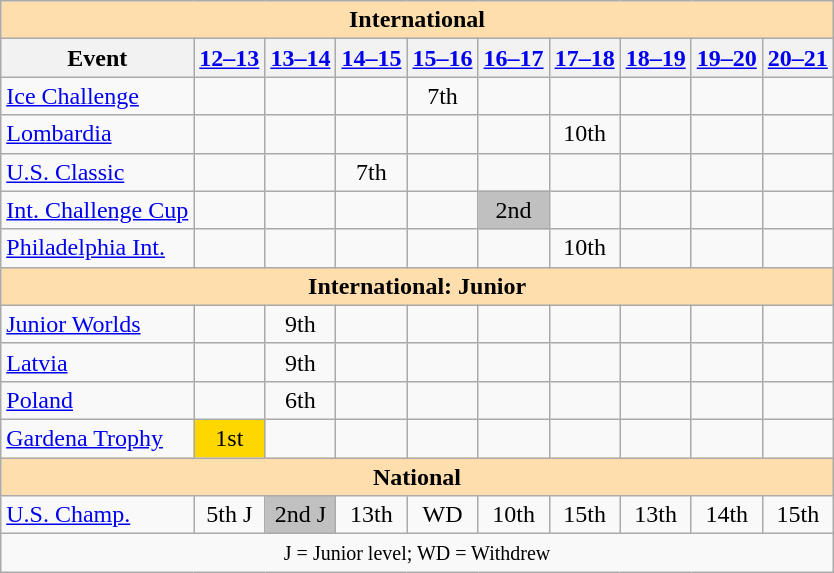<table class="wikitable" style="text-align:center">
<tr>
<th colspan="10" style="background-color: #ffdead; " align="center">International</th>
</tr>
<tr>
<th>Event</th>
<th><a href='#'>12–13</a></th>
<th><a href='#'>13–14</a></th>
<th><a href='#'>14–15</a></th>
<th><a href='#'>15–16</a></th>
<th><a href='#'>16–17</a></th>
<th><a href='#'>17–18</a></th>
<th><a href='#'>18–19</a></th>
<th><a href='#'>19–20</a></th>
<th><a href='#'>20–21</a></th>
</tr>
<tr>
<td align=left> <a href='#'>Ice Challenge</a></td>
<td></td>
<td></td>
<td></td>
<td>7th</td>
<td></td>
<td></td>
<td></td>
<td></td>
<td></td>
</tr>
<tr>
<td align=left> <a href='#'>Lombardia</a></td>
<td></td>
<td></td>
<td></td>
<td></td>
<td></td>
<td>10th</td>
<td></td>
<td></td>
<td></td>
</tr>
<tr>
<td align=left> <a href='#'>U.S. Classic</a></td>
<td></td>
<td></td>
<td>7th</td>
<td></td>
<td></td>
<td></td>
<td></td>
<td></td>
<td></td>
</tr>
<tr>
<td align=left><a href='#'>Int. Challenge Cup</a></td>
<td></td>
<td></td>
<td></td>
<td></td>
<td bgcolor=silver>2nd</td>
<td></td>
<td></td>
<td></td>
<td></td>
</tr>
<tr>
<td align=left><a href='#'>Philadelphia Int.</a></td>
<td></td>
<td></td>
<td></td>
<td></td>
<td></td>
<td>10th</td>
<td></td>
<td></td>
<td></td>
</tr>
<tr>
<th colspan="10" style="background-color: #ffdead; " align="center">International: Junior</th>
</tr>
<tr>
<td align=left><a href='#'>Junior Worlds</a></td>
<td></td>
<td>9th</td>
<td></td>
<td></td>
<td></td>
<td></td>
<td></td>
<td></td>
<td></td>
</tr>
<tr>
<td align=left> <a href='#'>Latvia</a></td>
<td></td>
<td>9th</td>
<td></td>
<td></td>
<td></td>
<td></td>
<td></td>
<td></td>
<td></td>
</tr>
<tr>
<td align=left> <a href='#'>Poland</a></td>
<td></td>
<td>6th</td>
<td></td>
<td></td>
<td></td>
<td></td>
<td></td>
<td></td>
<td></td>
</tr>
<tr>
<td align=left><a href='#'>Gardena Trophy</a></td>
<td bgcolor=gold>1st</td>
<td></td>
<td></td>
<td></td>
<td></td>
<td></td>
<td></td>
<td></td>
<td></td>
</tr>
<tr>
<th colspan="10" style="background-color: #ffdead; " align="center">National</th>
</tr>
<tr>
<td align=left><a href='#'>U.S. Champ.</a></td>
<td>5th J</td>
<td bgcolor=silver>2nd J</td>
<td>13th</td>
<td>WD</td>
<td>10th</td>
<td>15th</td>
<td>13th</td>
<td>14th</td>
<td>15th</td>
</tr>
<tr>
<td colspan="10" align="center"><small> J = Junior level; WD = Withdrew </small></td>
</tr>
</table>
